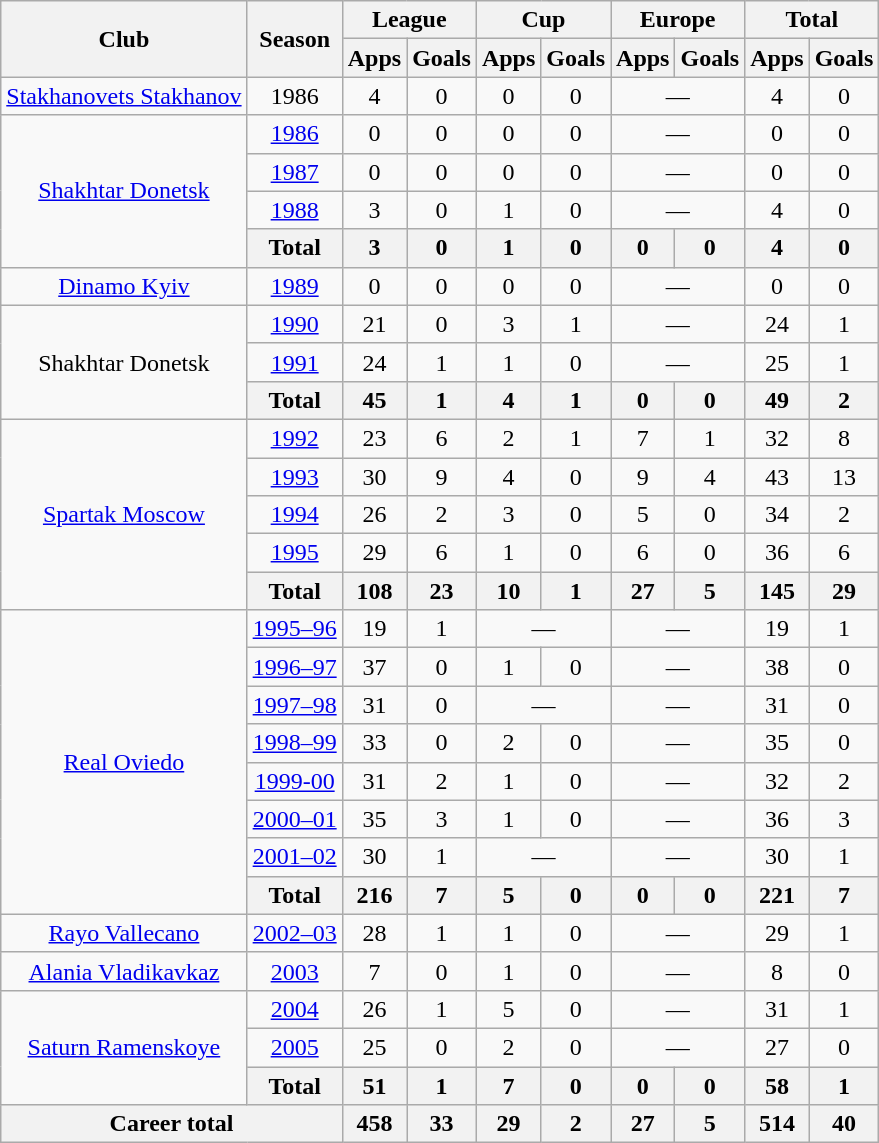<table class="wikitable" style="text-align:center">
<tr>
<th rowspan="2">Club</th>
<th rowspan="2">Season</th>
<th colspan="2">League</th>
<th colspan="2">Cup</th>
<th colspan="2">Europe</th>
<th colspan="2">Total</th>
</tr>
<tr>
<th>Apps</th>
<th>Goals</th>
<th>Apps</th>
<th>Goals</th>
<th>Apps</th>
<th>Goals</th>
<th>Apps</th>
<th>Goals</th>
</tr>
<tr>
<td><a href='#'>Stakhanovets Stakhanov</a></td>
<td>1986</td>
<td>4</td>
<td>0</td>
<td>0</td>
<td>0</td>
<td colspan="2">—</td>
<td>4</td>
<td>0</td>
</tr>
<tr>
<td rowspan="4"><a href='#'>Shakhtar Donetsk</a></td>
<td><a href='#'>1986</a></td>
<td>0</td>
<td>0</td>
<td>0</td>
<td>0</td>
<td colspan="2">—</td>
<td>0</td>
<td>0</td>
</tr>
<tr>
<td><a href='#'>1987</a></td>
<td>0</td>
<td>0</td>
<td>0</td>
<td>0</td>
<td colspan="2">—</td>
<td>0</td>
<td>0</td>
</tr>
<tr>
<td><a href='#'>1988</a></td>
<td>3</td>
<td>0</td>
<td>1</td>
<td>0</td>
<td colspan="2">—</td>
<td>4</td>
<td>0</td>
</tr>
<tr>
<th>Total</th>
<th>3</th>
<th>0</th>
<th>1</th>
<th>0</th>
<th>0</th>
<th>0</th>
<th>4</th>
<th>0</th>
</tr>
<tr>
<td><a href='#'>Dinamo Kyiv</a></td>
<td><a href='#'>1989</a></td>
<td>0</td>
<td>0</td>
<td>0</td>
<td>0</td>
<td colspan="2">—</td>
<td>0</td>
<td>0</td>
</tr>
<tr>
<td rowspan="3">Shakhtar Donetsk</td>
<td><a href='#'>1990</a></td>
<td>21</td>
<td>0</td>
<td>3</td>
<td>1</td>
<td colspan="2">—</td>
<td>24</td>
<td>1</td>
</tr>
<tr>
<td><a href='#'>1991</a></td>
<td>24</td>
<td>1</td>
<td>1</td>
<td>0</td>
<td colspan="2">—</td>
<td>25</td>
<td>1</td>
</tr>
<tr>
<th>Total</th>
<th>45</th>
<th>1</th>
<th>4</th>
<th>1</th>
<th>0</th>
<th>0</th>
<th>49</th>
<th>2</th>
</tr>
<tr>
<td rowspan="5"><a href='#'>Spartak Moscow</a></td>
<td><a href='#'>1992</a></td>
<td>23</td>
<td>6</td>
<td>2</td>
<td>1</td>
<td>7</td>
<td>1</td>
<td>32</td>
<td>8</td>
</tr>
<tr>
<td><a href='#'>1993</a></td>
<td>30</td>
<td>9</td>
<td>4</td>
<td>0</td>
<td>9</td>
<td>4</td>
<td>43</td>
<td>13</td>
</tr>
<tr>
<td><a href='#'>1994</a></td>
<td>26</td>
<td>2</td>
<td>3</td>
<td>0</td>
<td>5</td>
<td>0</td>
<td>34</td>
<td>2</td>
</tr>
<tr>
<td><a href='#'>1995</a></td>
<td>29</td>
<td>6</td>
<td>1</td>
<td>0</td>
<td>6</td>
<td>0</td>
<td>36</td>
<td>6</td>
</tr>
<tr>
<th>Total</th>
<th>108</th>
<th>23</th>
<th>10</th>
<th>1</th>
<th>27</th>
<th>5</th>
<th>145</th>
<th>29</th>
</tr>
<tr>
<td rowspan="8"><a href='#'>Real Oviedo</a></td>
<td><a href='#'>1995–96</a></td>
<td>19</td>
<td>1</td>
<td colspan="2">—</td>
<td colspan="2">—</td>
<td>19</td>
<td>1</td>
</tr>
<tr>
<td><a href='#'>1996–97</a></td>
<td>37</td>
<td>0</td>
<td>1</td>
<td>0</td>
<td colspan="2">—</td>
<td>38</td>
<td>0</td>
</tr>
<tr>
<td><a href='#'>1997–98</a></td>
<td>31</td>
<td>0</td>
<td colspan="2">—</td>
<td colspan="2">—</td>
<td>31</td>
<td>0</td>
</tr>
<tr>
<td><a href='#'>1998–99</a></td>
<td>33</td>
<td>0</td>
<td>2</td>
<td>0</td>
<td colspan="2">—</td>
<td>35</td>
<td>0</td>
</tr>
<tr>
<td><a href='#'>1999-00</a></td>
<td>31</td>
<td>2</td>
<td>1</td>
<td>0</td>
<td colspan="2">—</td>
<td>32</td>
<td>2</td>
</tr>
<tr>
<td><a href='#'>2000–01</a></td>
<td>35</td>
<td>3</td>
<td>1</td>
<td>0</td>
<td colspan="2">—</td>
<td>36</td>
<td>3</td>
</tr>
<tr>
<td><a href='#'>2001–02</a></td>
<td>30</td>
<td>1</td>
<td colspan="2">—</td>
<td colspan="2">—</td>
<td>30</td>
<td>1</td>
</tr>
<tr>
<th>Total</th>
<th>216</th>
<th>7</th>
<th>5</th>
<th>0</th>
<th>0</th>
<th>0</th>
<th>221</th>
<th>7</th>
</tr>
<tr>
<td><a href='#'>Rayo Vallecano</a></td>
<td><a href='#'>2002–03</a></td>
<td>28</td>
<td>1</td>
<td>1</td>
<td>0</td>
<td colspan="2">—</td>
<td>29</td>
<td>1</td>
</tr>
<tr>
<td><a href='#'>Alania Vladikavkaz</a></td>
<td><a href='#'>2003</a></td>
<td>7</td>
<td>0</td>
<td>1</td>
<td>0</td>
<td colspan="2">—</td>
<td>8</td>
<td>0</td>
</tr>
<tr>
<td rowspan="3"><a href='#'>Saturn Ramenskoye</a></td>
<td><a href='#'>2004</a></td>
<td>26</td>
<td>1</td>
<td>5</td>
<td>0</td>
<td colspan="2">—</td>
<td>31</td>
<td>1</td>
</tr>
<tr>
<td><a href='#'>2005</a></td>
<td>25</td>
<td>0</td>
<td>2</td>
<td>0</td>
<td colspan="2">—</td>
<td>27</td>
<td>0</td>
</tr>
<tr>
<th>Total</th>
<th>51</th>
<th>1</th>
<th>7</th>
<th>0</th>
<th>0</th>
<th>0</th>
<th>58</th>
<th>1</th>
</tr>
<tr>
<th colspan="2">Career total</th>
<th>458</th>
<th>33</th>
<th>29</th>
<th>2</th>
<th>27</th>
<th>5</th>
<th>514</th>
<th>40</th>
</tr>
</table>
